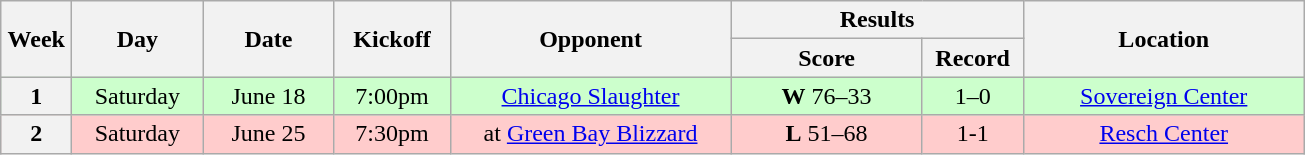<table class="wikitable">
<tr>
<th rowspan="2" width="40">Week</th>
<th rowspan="2" width="80">Day</th>
<th rowspan="2" width="80">Date</th>
<th rowspan="2" width="70">Kickoff</th>
<th rowspan="2" width="180">Opponent</th>
<th colspan="2" width="180">Results</th>
<th rowspan="2" width="180">Location</th>
</tr>
<tr>
<th width="120">Score</th>
<th width="60">Record</th>
</tr>
<tr align="center" bgcolor="#CCFFCC">
<th>1</th>
<td>Saturday</td>
<td>June 18</td>
<td>7:00pm</td>
<td><a href='#'>Chicago Slaughter</a></td>
<td><strong>W</strong> 76–33</td>
<td>1–0</td>
<td><a href='#'>Sovereign Center</a></td>
</tr>
<tr align="center" bgcolor="#FFCCCC">
<th>2</th>
<td>Saturday</td>
<td>June 25</td>
<td>7:30pm</td>
<td>at <a href='#'>Green Bay Blizzard</a></td>
<td><strong>L</strong> 51–68</td>
<td>1-1</td>
<td><a href='#'>Resch Center</a></td>
</tr>
</table>
